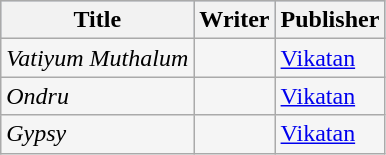<table class="wikitable sortable" style="background:#f5f5f5;">
<tr style="background:#B0C4DE;">
<th>Title</th>
<th>Writer</th>
<th>Publisher</th>
</tr>
<tr>
<td><em>Vatiyum Muthalum</em></td>
<td></td>
<td><a href='#'>Vikatan</a></td>
</tr>
<tr>
<td><em>Ondru</em></td>
<td></td>
<td><a href='#'>Vikatan</a></td>
</tr>
<tr>
<td><em>Gypsy</em></td>
<td></td>
<td><a href='#'>Vikatan</a></td>
</tr>
</table>
